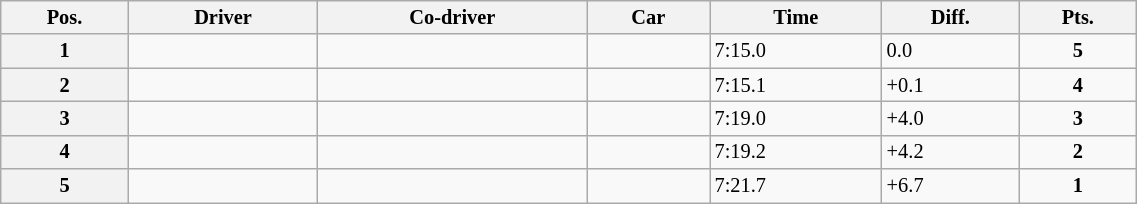<table class="wikitable" width=60% style="font-size: 85%;">
<tr>
<th>Pos.</th>
<th>Driver</th>
<th>Co-driver</th>
<th>Car</th>
<th>Time</th>
<th>Diff.</th>
<th>Pts.</th>
</tr>
<tr>
<th>1</th>
<td></td>
<td></td>
<td></td>
<td>7:15.0</td>
<td>0.0</td>
<td align="center"><strong>5</strong></td>
</tr>
<tr>
<th>2</th>
<td></td>
<td></td>
<td></td>
<td>7:15.1</td>
<td>+0.1</td>
<td align="center"><strong>4</strong></td>
</tr>
<tr>
<th>3</th>
<td></td>
<td></td>
<td></td>
<td>7:19.0</td>
<td>+4.0</td>
<td align="center"><strong>3</strong></td>
</tr>
<tr>
<th>4</th>
<td></td>
<td></td>
<td></td>
<td>7:19.2</td>
<td>+4.2</td>
<td align="center"><strong>2</strong></td>
</tr>
<tr>
<th>5</th>
<td></td>
<td></td>
<td></td>
<td>7:21.7</td>
<td>+6.7</td>
<td align="center"><strong>1</strong></td>
</tr>
</table>
